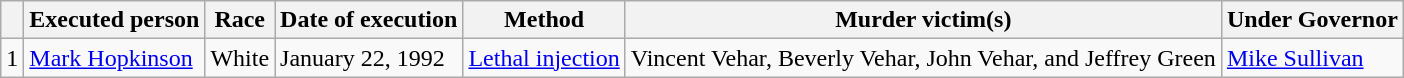<table class="wikitable">
<tr>
<th></th>
<th>Executed person</th>
<th>Race</th>
<th>Date of execution</th>
<th>Method</th>
<th>Murder victim(s)</th>
<th>Under Governor</th>
</tr>
<tr>
<td>1</td>
<td><a href='#'>Mark Hopkinson</a></td>
<td>White</td>
<td>January 22, 1992</td>
<td><a href='#'>Lethal injection</a></td>
<td>Vincent Vehar, Beverly Vehar, John Vehar, and Jeffrey Green</td>
<td><a href='#'>Mike Sullivan</a></td>
</tr>
</table>
